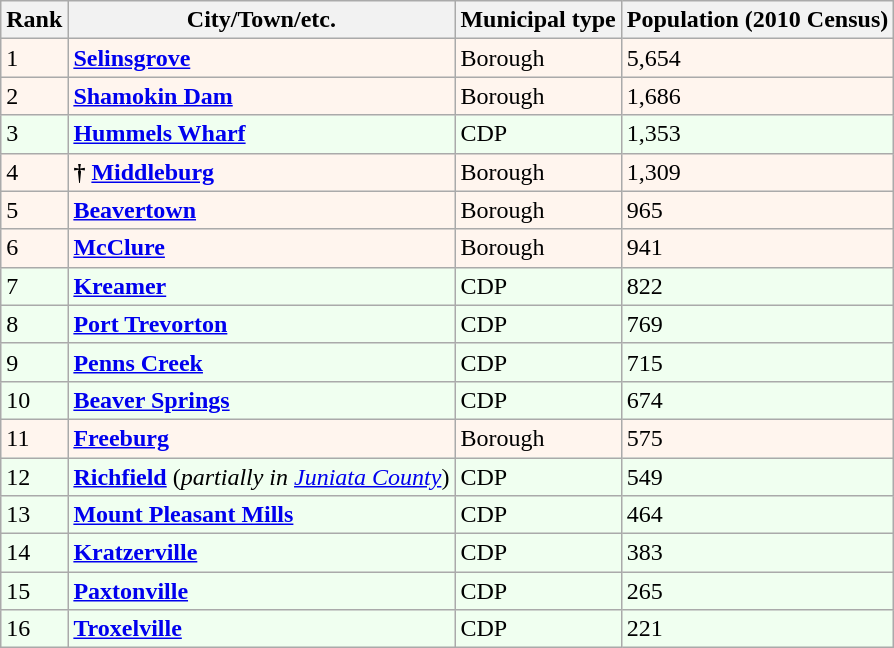<table class="wikitable sortable">
<tr>
<th>Rank</th>
<th>City/Town/etc.</th>
<th>Municipal type</th>
<th>Population (2010 Census)</th>
</tr>
<tr style="background-color:#FFF5EE;">
<td>1</td>
<td><strong><a href='#'>Selinsgrove</a></strong></td>
<td>Borough</td>
<td>5,654</td>
</tr>
<tr style="background-color:#FFF5EE;">
<td>2</td>
<td><strong><a href='#'>Shamokin Dam</a></strong></td>
<td>Borough</td>
<td>1,686</td>
</tr>
<tr style="background-color:#F0FFF0;">
<td>3</td>
<td><strong><a href='#'>Hummels Wharf</a></strong></td>
<td>CDP</td>
<td>1,353</td>
</tr>
<tr style="background-color:#FFF5EE;">
<td>4</td>
<td><strong>†</strong> <strong><a href='#'>Middleburg</a></strong></td>
<td>Borough</td>
<td>1,309</td>
</tr>
<tr style="background-color:#FFF5EE;">
<td>5</td>
<td><strong><a href='#'>Beavertown</a></strong></td>
<td>Borough</td>
<td>965</td>
</tr>
<tr style="background-color:#FFF5EE;">
<td>6</td>
<td><strong><a href='#'>McClure</a></strong></td>
<td>Borough</td>
<td>941</td>
</tr>
<tr style="background-color:#F0FFF0;">
<td>7</td>
<td><strong><a href='#'>Kreamer</a></strong></td>
<td>CDP</td>
<td>822</td>
</tr>
<tr style="background-color:#F0FFF0;">
<td>8</td>
<td><strong><a href='#'>Port Trevorton</a></strong></td>
<td>CDP</td>
<td>769</td>
</tr>
<tr style="background-color:#F0FFF0;">
<td>9</td>
<td><strong><a href='#'>Penns Creek</a></strong></td>
<td>CDP</td>
<td>715</td>
</tr>
<tr style="background-color:#F0FFF0;">
<td>10</td>
<td><strong><a href='#'>Beaver Springs</a></strong></td>
<td>CDP</td>
<td>674</td>
</tr>
<tr style="background-color:#FFF5EE;">
<td>11</td>
<td><strong><a href='#'>Freeburg</a></strong></td>
<td>Borough</td>
<td>575</td>
</tr>
<tr style="background-color:#F0FFF0;">
<td>12</td>
<td><strong><a href='#'>Richfield</a></strong> (<em>partially in <a href='#'>Juniata County</a></em>)</td>
<td>CDP</td>
<td>549</td>
</tr>
<tr style="background-color:#F0FFF0;">
<td>13</td>
<td><strong><a href='#'>Mount Pleasant Mills</a></strong></td>
<td>CDP</td>
<td>464</td>
</tr>
<tr style="background-color:#F0FFF0;">
<td>14</td>
<td><strong><a href='#'>Kratzerville</a></strong></td>
<td>CDP</td>
<td>383</td>
</tr>
<tr style="background-color:#F0FFF0;">
<td>15</td>
<td><strong><a href='#'>Paxtonville</a></strong></td>
<td>CDP</td>
<td>265</td>
</tr>
<tr style="background-color:#F0FFF0;">
<td>16</td>
<td><strong><a href='#'>Troxelville</a></strong></td>
<td>CDP</td>
<td>221</td>
</tr>
</table>
